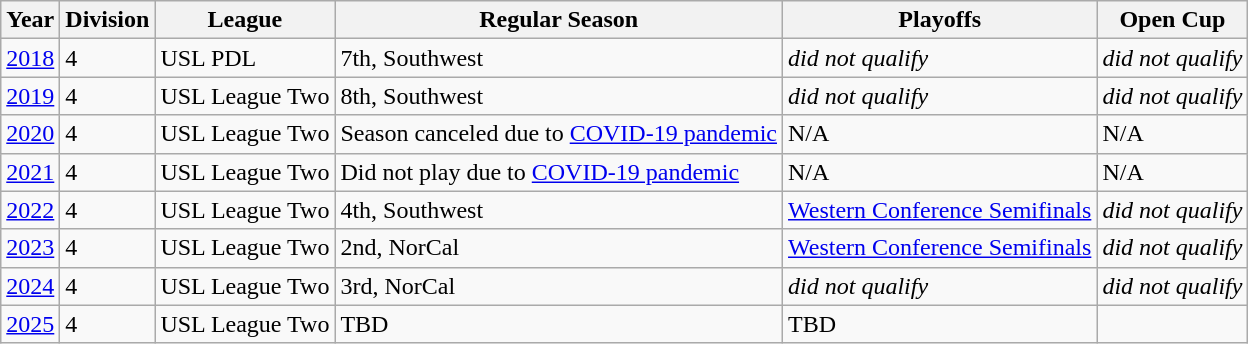<table class="wikitable">
<tr>
<th>Year</th>
<th>Division</th>
<th>League</th>
<th>Regular Season</th>
<th>Playoffs</th>
<th>Open Cup</th>
</tr>
<tr>
<td><a href='#'>2018</a></td>
<td>4</td>
<td>USL PDL</td>
<td>7th, Southwest</td>
<td><em>did not qualify</em></td>
<td><em>did not qualify</em></td>
</tr>
<tr>
<td><a href='#'>2019</a></td>
<td>4</td>
<td>USL League Two</td>
<td>8th, Southwest</td>
<td><em>did not qualify</em></td>
<td><em>did not qualify</em></td>
</tr>
<tr>
<td><a href='#'>2020</a></td>
<td>4</td>
<td>USL League Two</td>
<td>Season canceled due to <a href='#'>COVID-19 pandemic</a></td>
<td>N/A</td>
<td>N/A</td>
</tr>
<tr>
<td><a href='#'>2021</a></td>
<td>4</td>
<td>USL League Two</td>
<td>Did not play due to <a href='#'>COVID-19 pandemic</a></td>
<td>N/A</td>
<td>N/A</td>
</tr>
<tr>
<td><a href='#'>2022</a></td>
<td>4</td>
<td>USL League Two</td>
<td>4th, Southwest</td>
<td><a href='#'>Western Conference Semifinals</a></td>
<td><em>did not qualify</em></td>
</tr>
<tr>
<td><a href='#'>2023</a></td>
<td>4</td>
<td>USL League Two</td>
<td>2nd, NorCal</td>
<td><a href='#'>Western Conference Semifinals</a></td>
<td><em>did not qualify</em></td>
</tr>
<tr>
<td><a href='#'>2024</a></td>
<td>4</td>
<td>USL League Two</td>
<td>3rd, NorCal</td>
<td><em>did not qualify</em></td>
<td><em>did not qualify</em></td>
</tr>
<tr>
<td><a href='#'>2025</a></td>
<td>4</td>
<td>USL League Two</td>
<td>TBD</td>
<td>TBD</td>
</tr>
</table>
